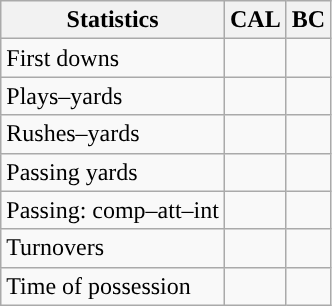<table class="wikitable" style="float:left">
<tr>
<th>Statistics</th>
<th>CAL</th>
<th>BC</th>
</tr>
<tr>
<td>First downs</td>
<td></td>
<td></td>
</tr>
<tr>
<td>Plays–yards</td>
<td></td>
<td></td>
</tr>
<tr>
<td>Rushes–yards</td>
<td></td>
<td></td>
</tr>
<tr>
<td>Passing yards</td>
<td></td>
<td></td>
</tr>
<tr>
<td>Passing: comp–att–int</td>
<td></td>
<td></td>
</tr>
<tr>
<td>Turnovers</td>
<td></td>
<td></td>
</tr>
<tr>
<td>Time of possession</td>
<td></td>
<td></td>
</tr>
</table>
